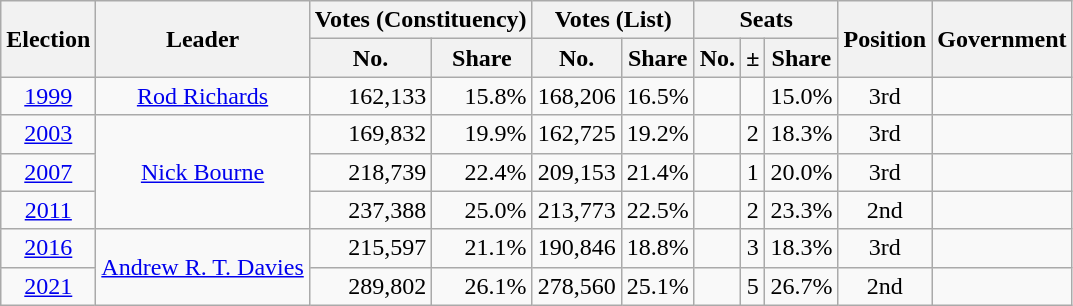<table class="wikitable" style="text-align:center">
<tr>
<th rowspan=2>Election</th>
<th rowspan=2>Leader</th>
<th colspan=2>Votes (Constituency)</th>
<th Colspan=2>Votes (List)</th>
<th colspan=3>Seats</th>
<th rowspan=2>Position</th>
<th rowspan=2>Government</th>
</tr>
<tr>
<th>No.</th>
<th>Share</th>
<th>No.</th>
<th>Share</th>
<th>No.</th>
<th>±</th>
<th>Share</th>
</tr>
<tr>
<td><a href='#'>1999</a></td>
<td><a href='#'>Rod Richards</a></td>
<td style="text-align:right;">162,133</td>
<td style="text-align:right;">15.8%</td>
<td style="text-align:right;">168,206</td>
<td style="text-align:right;">16.5%</td>
<td></td>
<td></td>
<td style="text-align:right;">15.0%</td>
<td>3rd</td>
<td></td>
</tr>
<tr>
<td><a href='#'>2003</a></td>
<td rowspan="3"><a href='#'>Nick Bourne</a></td>
<td style="text-align:right;">169,832</td>
<td style="text-align:right;">19.9%</td>
<td style="text-align:right;">162,725</td>
<td style="text-align:right;">19.2%</td>
<td></td>
<td> 2</td>
<td style="text-align:right;">18.3%</td>
<td> 3rd</td>
<td></td>
</tr>
<tr>
<td><a href='#'>2007</a></td>
<td style="text-align:right;">218,739</td>
<td style="text-align:right;">22.4%</td>
<td style="text-align:right;">209,153</td>
<td style="text-align:right;">21.4%</td>
<td></td>
<td> 1</td>
<td style="text-align:right;">20.0%</td>
<td> 3rd</td>
<td></td>
</tr>
<tr>
<td><a href='#'>2011</a></td>
<td style="text-align:right;">237,388</td>
<td style="text-align:right;">25.0%</td>
<td style="text-align:right;">213,773</td>
<td style="text-align:right;">22.5%</td>
<td></td>
<td> 2</td>
<td style="text-align:right;">23.3%</td>
<td> 2nd</td>
<td></td>
</tr>
<tr>
<td><a href='#'>2016</a></td>
<td rowspan="2"><a href='#'>Andrew R. T. Davies</a></td>
<td style="text-align:right;">215,597</td>
<td style="text-align:right;">21.1%</td>
<td style="text-align:right;">190,846</td>
<td style="text-align:right;">18.8%</td>
<td></td>
<td> 3</td>
<td style="text-align:right;">18.3%</td>
<td> 3rd</td>
<td></td>
</tr>
<tr>
<td><a href='#'>2021</a></td>
<td style="text-align:right;">289,802</td>
<td style="text-align:right;">26.1%</td>
<td style="text-align:right;">278,560</td>
<td style="text-align:right;">25.1%</td>
<td></td>
<td> 5</td>
<td style="text-align:right;">26.7%</td>
<td> 2nd</td>
<td></td>
</tr>
</table>
